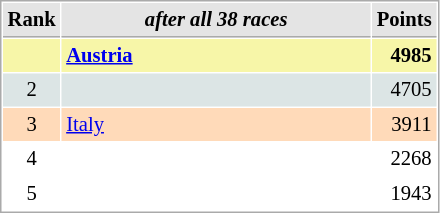<table cellspacing="1" cellpadding="3" style="border:1px solid #aaa; font-size:86%;">
<tr style="background:#e4e4e4;">
<th style="border-bottom:1px solid #aaa; width:10px;">Rank</th>
<th style="border-bottom:1px solid #aaa; width:200px; white-space:nowrap;"><em>after all 38 races</em></th>
<th style="border-bottom:1px solid #aaa; width:20px;">Points</th>
</tr>
<tr style="background:#f7f6a8;">
<td style="text-align:center;"></td>
<td><strong> <a href='#'>Austria</a></strong></td>
<td align="right"><strong>4985</strong></td>
</tr>
<tr style="background:#dce5e5;">
<td style="text-align:center;">2</td>
<td>  </td>
<td align="right">4705</td>
</tr>
<tr style="background:#ffdab9;">
<td style="text-align:center;">3</td>
<td> <a href='#'>Italy</a></td>
<td align="right">3911</td>
</tr>
<tr>
<td style="text-align:center;">4</td>
<td></td>
<td align="right">2268</td>
</tr>
<tr>
<td style="text-align:center;">5</td>
<td></td>
<td align="right">1943</td>
</tr>
</table>
